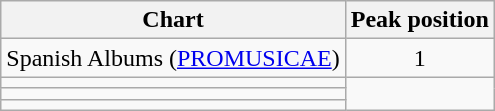<table class="wikitable">
<tr>
<th>Chart</th>
<th>Peak position</th>
</tr>
<tr>
<td>Spanish Albums (<a href='#'>PROMUSICAE</a>)</td>
<td align="center">1</td>
</tr>
<tr>
<td></td>
</tr>
<tr>
<td></td>
</tr>
<tr>
<td></td>
</tr>
</table>
